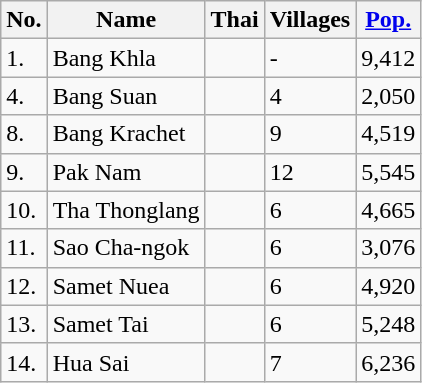<table class="wikitable sortable">
<tr>
<th>No.</th>
<th>Name</th>
<th>Thai</th>
<th>Villages</th>
<th><a href='#'>Pop.</a></th>
</tr>
<tr>
<td>1.</td>
<td>Bang Khla</td>
<td></td>
<td>-</td>
<td>9,412</td>
</tr>
<tr>
<td>4.</td>
<td>Bang Suan</td>
<td></td>
<td>4</td>
<td>2,050</td>
</tr>
<tr>
<td>8.</td>
<td>Bang Krachet</td>
<td></td>
<td>9</td>
<td>4,519</td>
</tr>
<tr>
<td>9.</td>
<td>Pak Nam</td>
<td></td>
<td>12</td>
<td>5,545</td>
</tr>
<tr>
<td>10.</td>
<td>Tha Thonglang</td>
<td></td>
<td>6</td>
<td>4,665</td>
</tr>
<tr>
<td>11.</td>
<td>Sao Cha-ngok</td>
<td></td>
<td>6</td>
<td>3,076</td>
</tr>
<tr>
<td>12.</td>
<td>Samet Nuea</td>
<td></td>
<td>6</td>
<td>4,920</td>
</tr>
<tr>
<td>13.</td>
<td>Samet Tai</td>
<td></td>
<td>6</td>
<td>5,248</td>
</tr>
<tr>
<td>14.</td>
<td>Hua Sai</td>
<td></td>
<td>7</td>
<td>6,236</td>
</tr>
</table>
